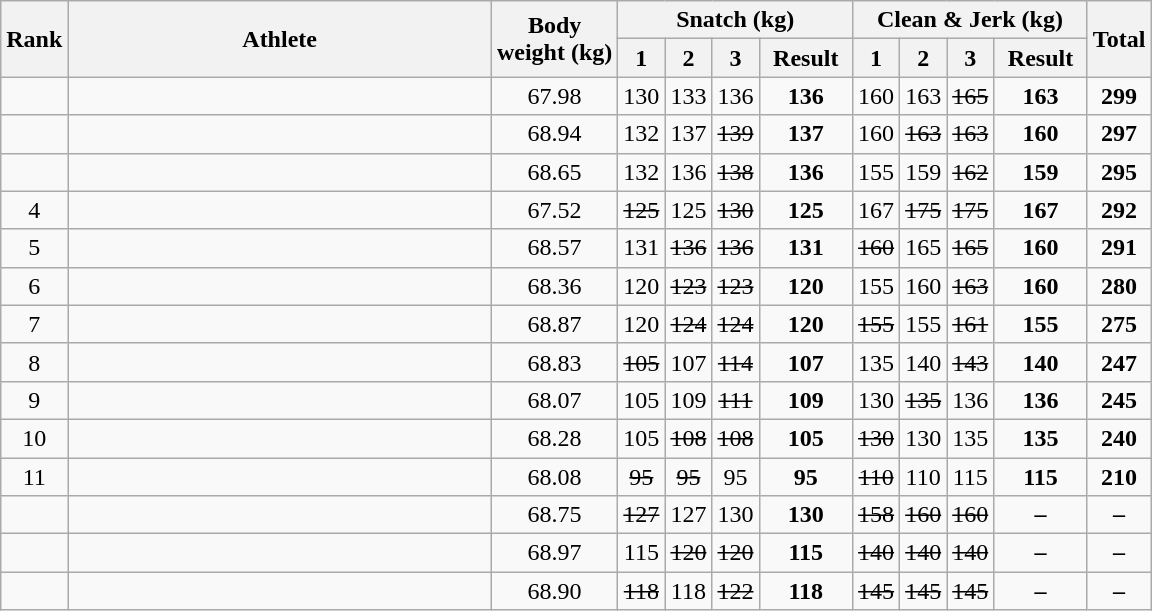<table class = "wikitable sortable" style="text-align:center;">
<tr>
<th rowspan=2>Rank</th>
<th rowspan=2 width=275>Athlete</th>
<th rowspan=2>Body<br>weight (kg)</th>
<th colspan=4>Snatch (kg)</th>
<th colspan=4>Clean & Jerk (kg)</th>
<th rowspan=2>Total</th>
</tr>
<tr>
<th class="unsortable">1</th>
<th class="unsortable">2</th>
<th class="unsortable">3</th>
<th width=55>Result</th>
<th class="unsortable">1</th>
<th class="unsortable">2</th>
<th class="unsortable">3</th>
<th width=55>Result</th>
</tr>
<tr>
<td></td>
<td align=left></td>
<td>67.98</td>
<td>130</td>
<td>133</td>
<td>136</td>
<td><strong>136</strong></td>
<td>160</td>
<td>163</td>
<td><s>165</s></td>
<td><strong>163</strong></td>
<td><strong>299</strong></td>
</tr>
<tr>
<td></td>
<td align=left></td>
<td>68.94</td>
<td>132</td>
<td>137</td>
<td><s>139</s></td>
<td><strong>137</strong></td>
<td>160</td>
<td><s>163</s></td>
<td><s>163</s></td>
<td><strong>160</strong></td>
<td><strong>297</strong></td>
</tr>
<tr>
<td></td>
<td align=left></td>
<td>68.65</td>
<td>132</td>
<td>136</td>
<td><s>138</s></td>
<td><strong>136</strong></td>
<td>155</td>
<td>159</td>
<td><s>162</s></td>
<td><strong>159</strong></td>
<td><strong>295</strong></td>
</tr>
<tr>
<td>4</td>
<td align=left></td>
<td>67.52</td>
<td><s>125</s></td>
<td>125</td>
<td><s>130</s></td>
<td><strong>125</strong></td>
<td>167</td>
<td><s>175</s></td>
<td><s>175</s></td>
<td><strong>167</strong></td>
<td><strong>292</strong></td>
</tr>
<tr>
<td>5</td>
<td align=left></td>
<td>68.57</td>
<td>131</td>
<td><s>136</s></td>
<td><s>136</s></td>
<td><strong>131</strong></td>
<td><s>160</s></td>
<td>165</td>
<td><s>165</s></td>
<td><strong>160</strong></td>
<td><strong>291</strong></td>
</tr>
<tr>
<td>6</td>
<td align=left></td>
<td>68.36</td>
<td>120</td>
<td><s>123</s></td>
<td><s>123</s></td>
<td><strong>120</strong></td>
<td>155</td>
<td>160</td>
<td><s>163</s></td>
<td><strong>160</strong></td>
<td><strong>280</strong></td>
</tr>
<tr>
<td>7</td>
<td align=left></td>
<td>68.87</td>
<td>120</td>
<td><s>124</s></td>
<td><s>124</s></td>
<td><strong>120</strong></td>
<td><s>155</s></td>
<td>155</td>
<td><s>161</s></td>
<td><strong>155</strong></td>
<td><strong>275</strong></td>
</tr>
<tr>
<td>8</td>
<td align=left></td>
<td>68.83</td>
<td><s>105</s></td>
<td>107</td>
<td><s>114</s></td>
<td><strong>107</strong></td>
<td>135</td>
<td>140</td>
<td><s>143</s></td>
<td><strong>140</strong></td>
<td><strong>247</strong></td>
</tr>
<tr>
<td>9</td>
<td align=left></td>
<td>68.07</td>
<td>105</td>
<td>109</td>
<td><s>111</s></td>
<td><strong>109</strong></td>
<td>130</td>
<td><s>135</s></td>
<td>136</td>
<td><strong>136</strong></td>
<td><strong>245</strong></td>
</tr>
<tr>
<td>10</td>
<td align=left></td>
<td>68.28</td>
<td>105</td>
<td><s>108</s></td>
<td><s>108</s></td>
<td><strong>105</strong></td>
<td><s>130</s></td>
<td>130</td>
<td>135</td>
<td><strong>135</strong></td>
<td><strong>240</strong></td>
</tr>
<tr>
<td>11</td>
<td align=left></td>
<td>68.08</td>
<td><s>95</s></td>
<td><s>95</s></td>
<td>95</td>
<td><strong>95</strong></td>
<td><s>110</s></td>
<td>110</td>
<td>115</td>
<td><strong>115</strong></td>
<td><strong>210</strong></td>
</tr>
<tr>
<td></td>
<td align=left></td>
<td>68.75</td>
<td><s>127</s></td>
<td>127</td>
<td>130</td>
<td><strong>130</strong></td>
<td><s>158</s></td>
<td><s>160</s></td>
<td><s>160</s></td>
<td><strong>–</strong></td>
<td><strong>–</strong></td>
</tr>
<tr>
<td></td>
<td align=left></td>
<td>68.97</td>
<td>115</td>
<td><s>120</s></td>
<td><s>120</s></td>
<td><strong>115</strong></td>
<td><s>140</s></td>
<td><s>140</s></td>
<td><s>140</s></td>
<td><strong>–</strong></td>
<td><strong>–</strong></td>
</tr>
<tr>
<td></td>
<td align=left></td>
<td>68.90</td>
<td><s>118</s></td>
<td>118</td>
<td><s>122</s></td>
<td><strong>118</strong></td>
<td><s>145</s></td>
<td><s>145</s></td>
<td><s>145</s></td>
<td><strong>–</strong></td>
<td><strong>–</strong></td>
</tr>
</table>
